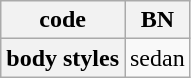<table class="wikitable">
<tr>
<th>code</th>
<th>BN</th>
</tr>
<tr>
<th>body styles</th>
<td>sedan</td>
</tr>
</table>
